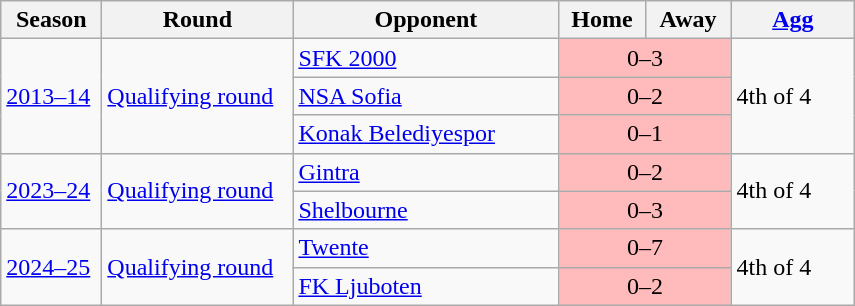<table class="wikitable">
<tr>
<th width="60">Season</th>
<th width="120">Round</th>
<th width="170">Opponent</th>
<th width="50">Home</th>
<th width="50">Away</th>
<th width="75"><a href='#'>Agg</a></th>
</tr>
<tr>
<td rowspan=3><a href='#'>2013–14</a></td>
<td rowspan="3"><a href='#'>Qualifying round</a></td>
<td> <a href='#'>SFK 2000</a></td>
<td colspan="2" bgcolor="#ffbbbb" style="text-align:center;">0–3</td>
<td rowspan="3">4th of 4</td>
</tr>
<tr>
<td> <a href='#'>NSA Sofia</a></td>
<td colspan="2" bgcolor="#ffbbbb" style="text-align:center;">0–2</td>
</tr>
<tr>
<td> <a href='#'>Konak Belediyespor</a></td>
<td colspan="2" bgcolor="#ffbbbb" style="text-align:center;">0–1</td>
</tr>
<tr>
<td rowspan="2"><a href='#'>2023–24</a></td>
<td rowspan="2"><a href='#'>Qualifying round</a></td>
<td> <a href='#'>Gintra</a></td>
<td colspan="2" bgcolor="#ffbbbb" style="text-align:center;">0–2</td>
<td rowspan="2">4th of 4</td>
</tr>
<tr>
<td> <a href='#'>Shelbourne</a></td>
<td colspan="2" bgcolor="#ffbbbb" style="text-align:center;">0–3</td>
</tr>
<tr>
<td rowspan="2"><a href='#'>2024–25</a></td>
<td rowspan="2"><a href='#'>Qualifying round</a></td>
<td> <a href='#'>Twente</a></td>
<td colspan="2" bgcolor="#ffbbbb" style="text-align:center;">0–7</td>
<td rowspan="2">4th of 4</td>
</tr>
<tr>
<td> <a href='#'>FK Ljuboten</a></td>
<td colspan="2" bgcolor="#ffbbbb" style="text-align:center;">0–2</td>
</tr>
</table>
